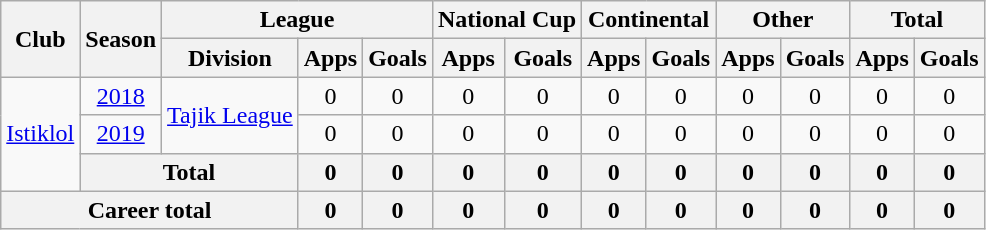<table class="wikitable" style="text-align: center;">
<tr>
<th rowspan="2">Club</th>
<th rowspan="2">Season</th>
<th colspan="3">League</th>
<th colspan="2">National Cup</th>
<th colspan="2">Continental</th>
<th colspan="2">Other</th>
<th colspan="2">Total</th>
</tr>
<tr>
<th>Division</th>
<th>Apps</th>
<th>Goals</th>
<th>Apps</th>
<th>Goals</th>
<th>Apps</th>
<th>Goals</th>
<th>Apps</th>
<th>Goals</th>
<th>Apps</th>
<th>Goals</th>
</tr>
<tr>
<td rowspan="3" valign="center"><a href='#'>Istiklol</a></td>
<td><a href='#'>2018</a></td>
<td rowspan="2" valign="center"><a href='#'>Tajik League</a></td>
<td>0</td>
<td>0</td>
<td>0</td>
<td>0</td>
<td>0</td>
<td>0</td>
<td>0</td>
<td>0</td>
<td>0</td>
<td>0</td>
</tr>
<tr>
<td><a href='#'>2019</a></td>
<td>0</td>
<td>0</td>
<td>0</td>
<td>0</td>
<td>0</td>
<td>0</td>
<td>0</td>
<td>0</td>
<td>0</td>
<td>0</td>
</tr>
<tr>
<th colspan="2">Total</th>
<th>0</th>
<th>0</th>
<th>0</th>
<th>0</th>
<th>0</th>
<th>0</th>
<th>0</th>
<th>0</th>
<th>0</th>
<th>0</th>
</tr>
<tr>
<th colspan="3">Career total</th>
<th>0</th>
<th>0</th>
<th>0</th>
<th>0</th>
<th>0</th>
<th>0</th>
<th>0</th>
<th>0</th>
<th>0</th>
<th>0</th>
</tr>
</table>
